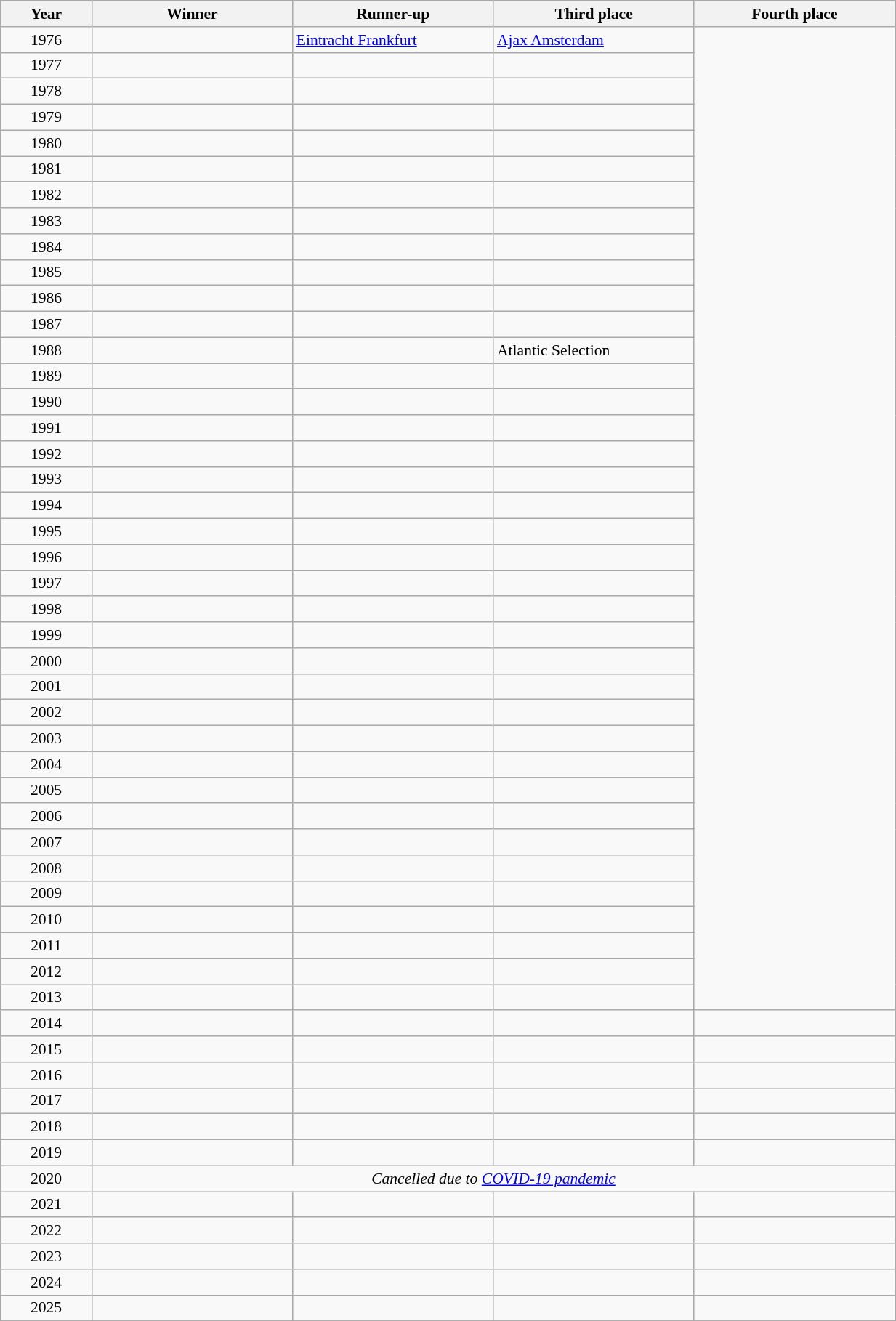<table class="wikitable" style="font-size:90%; width:65%; text-align:left;">
<tr>
<th width="10%">Year</th>
<th width="22%">Winner</th>
<th width="22%">Runner-up</th>
<th width="22%">Third place</th>
<th width="22%">Fourth place</th>
</tr>
<tr>
<td align=center>1976</td>
<td></td>
<td> <a href='#'>Eintracht Frankfurt</a></td>
<td> <a href='#'>Ajax Amsterdam</a></td>
<td rowspan=38></td>
</tr>
<tr>
<td align=center>1977</td>
<td></td>
<td></td>
<td></td>
</tr>
<tr>
<td align=center>1978</td>
<td></td>
<td></td>
<td></td>
</tr>
<tr>
<td align=center>1979</td>
<td></td>
<td></td>
<td></td>
</tr>
<tr>
<td align=center>1980</td>
<td></td>
<td></td>
<td></td>
</tr>
<tr>
<td align=center>1981</td>
<td></td>
<td></td>
<td></td>
</tr>
<tr>
<td align=center>1982</td>
<td></td>
<td></td>
<td></td>
</tr>
<tr>
<td align=center>1983</td>
<td></td>
<td></td>
<td></td>
</tr>
<tr>
<td align=center>1984</td>
<td></td>
<td></td>
<td></td>
</tr>
<tr>
<td align=center>1985</td>
<td></td>
<td></td>
<td></td>
</tr>
<tr>
<td align=center>1986</td>
<td></td>
<td></td>
<td></td>
</tr>
<tr>
<td align=center>1987</td>
<td></td>
<td></td>
<td></td>
</tr>
<tr>
<td align=center>1988</td>
<td></td>
<td></td>
<td>Atlantic Selection</td>
</tr>
<tr>
<td align=center>1989</td>
<td></td>
<td></td>
<td></td>
</tr>
<tr>
<td align=center>1990</td>
<td></td>
<td></td>
<td></td>
</tr>
<tr>
<td align=center>1991</td>
<td></td>
<td></td>
<td></td>
</tr>
<tr>
<td align=center>1992</td>
<td></td>
<td></td>
<td></td>
</tr>
<tr>
<td align=center>1993</td>
<td></td>
<td></td>
<td></td>
</tr>
<tr>
<td align=center>1994</td>
<td></td>
<td></td>
<td></td>
</tr>
<tr>
<td align=center>1995</td>
<td></td>
<td></td>
<td></td>
</tr>
<tr>
<td align=center>1996</td>
<td></td>
<td></td>
<td></td>
</tr>
<tr>
<td align=center>1997</td>
<td></td>
<td></td>
<td></td>
</tr>
<tr>
<td align=center>1998</td>
<td></td>
<td></td>
<td></td>
</tr>
<tr>
<td align=center>1999</td>
<td></td>
<td></td>
<td></td>
</tr>
<tr>
<td align=center>2000</td>
<td></td>
<td></td>
<td></td>
</tr>
<tr>
<td align=center>2001</td>
<td></td>
<td></td>
<td></td>
</tr>
<tr>
<td align=center>2002</td>
<td></td>
<td></td>
<td></td>
</tr>
<tr>
<td align=center>2003</td>
<td></td>
<td></td>
<td></td>
</tr>
<tr>
<td align=center>2004</td>
<td></td>
<td></td>
<td></td>
</tr>
<tr>
<td align=center>2005</td>
<td></td>
<td></td>
<td></td>
</tr>
<tr>
<td align=center>2006</td>
<td></td>
<td></td>
<td></td>
</tr>
<tr>
<td align=center>2007</td>
<td></td>
<td></td>
<td></td>
</tr>
<tr>
<td align=center>2008</td>
<td></td>
<td></td>
<td></td>
</tr>
<tr>
<td align=center>2009</td>
<td></td>
<td></td>
<td></td>
</tr>
<tr>
<td align=center>2010</td>
<td></td>
<td></td>
<td></td>
</tr>
<tr>
<td align=center>2011</td>
<td></td>
<td></td>
<td></td>
</tr>
<tr>
<td align=center>2012</td>
<td></td>
<td></td>
<td></td>
</tr>
<tr>
<td align=center>2013</td>
<td></td>
<td></td>
<td></td>
</tr>
<tr>
<td align=center>2014</td>
<td></td>
<td></td>
<td></td>
<td></td>
</tr>
<tr>
<td align=center>2015</td>
<td></td>
<td></td>
<td></td>
<td></td>
</tr>
<tr>
<td align=center>2016</td>
<td></td>
<td></td>
<td></td>
<td></td>
</tr>
<tr>
<td align=center>2017</td>
<td></td>
<td></td>
<td></td>
<td></td>
</tr>
<tr>
<td align=center>2018</td>
<td></td>
<td></td>
<td></td>
<td></td>
</tr>
<tr>
<td align=center>2019</td>
<td></td>
<td></td>
<td></td>
<td></td>
</tr>
<tr>
<td align=center>2020</td>
<td align=center colspan=4><em>Cancelled due to <a href='#'>COVID-19 pandemic</a></em></td>
</tr>
<tr>
<td align=center>2021</td>
<td></td>
<td></td>
<td></td>
<td></td>
</tr>
<tr>
<td align=center>2022</td>
<td></td>
<td></td>
<td></td>
<td></td>
</tr>
<tr>
<td align=center>2023</td>
<td></td>
<td></td>
<td></td>
<td></td>
</tr>
<tr>
<td align=center>2024</td>
<td></td>
<td></td>
<td></td>
<td></td>
</tr>
<tr>
<td align=center>2025</td>
<td></td>
<td></td>
<td></td>
<td></td>
</tr>
<tr>
</tr>
</table>
